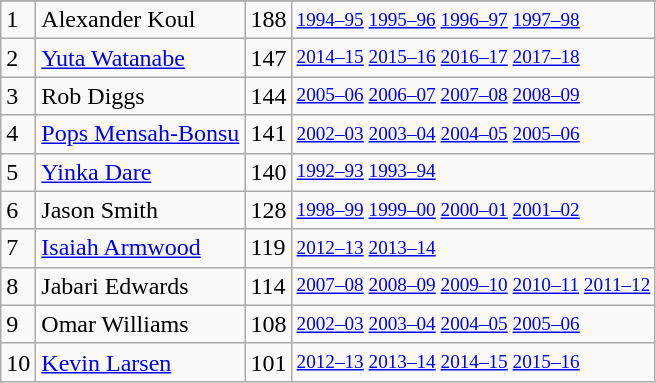<table class="wikitable">
<tr>
</tr>
<tr>
<td>1</td>
<td>Alexander Koul</td>
<td>188</td>
<td style="font-size:80%;"><a href='#'>1994–95</a> <a href='#'>1995–96</a> <a href='#'>1996–97</a> <a href='#'>1997–98</a></td>
</tr>
<tr>
<td>2</td>
<td><a href='#'>Yuta Watanabe</a></td>
<td>147</td>
<td style="font-size:80%;"><a href='#'>2014–15</a> <a href='#'>2015–16</a> <a href='#'>2016–17</a> <a href='#'>2017–18</a></td>
</tr>
<tr>
<td>3</td>
<td>Rob Diggs</td>
<td>144</td>
<td style="font-size:80%;"><a href='#'>2005–06</a> <a href='#'>2006–07</a> <a href='#'>2007–08</a> <a href='#'>2008–09</a></td>
</tr>
<tr>
<td>4</td>
<td><a href='#'>Pops Mensah-Bonsu</a></td>
<td>141</td>
<td style="font-size:80%;"><a href='#'>2002–03</a> <a href='#'>2003–04</a> <a href='#'>2004–05</a> <a href='#'>2005–06</a></td>
</tr>
<tr>
<td>5</td>
<td><a href='#'>Yinka Dare</a></td>
<td>140</td>
<td style="font-size:80%;"><a href='#'>1992–93</a> <a href='#'>1993–94</a></td>
</tr>
<tr>
<td>6</td>
<td>Jason Smith</td>
<td>128</td>
<td style="font-size:80%;"><a href='#'>1998–99</a> <a href='#'>1999–00</a> <a href='#'>2000–01</a> <a href='#'>2001–02</a></td>
</tr>
<tr>
<td>7</td>
<td><a href='#'>Isaiah Armwood</a></td>
<td>119</td>
<td style="font-size:80%;"><a href='#'>2012–13</a> <a href='#'>2013–14</a></td>
</tr>
<tr>
<td>8</td>
<td>Jabari Edwards</td>
<td>114</td>
<td style="font-size:80%;"><a href='#'>2007–08</a> <a href='#'>2008–09</a> <a href='#'>2009–10</a> <a href='#'>2010–11</a> <a href='#'>2011–12</a></td>
</tr>
<tr>
<td>9</td>
<td>Omar Williams</td>
<td>108</td>
<td style="font-size:80%;"><a href='#'>2002–03</a> <a href='#'>2003–04</a> <a href='#'>2004–05</a> <a href='#'>2005–06</a></td>
</tr>
<tr>
<td>10</td>
<td><a href='#'>Kevin Larsen</a></td>
<td>101</td>
<td style="font-size:80%;"><a href='#'>2012–13</a> <a href='#'>2013–14</a> <a href='#'>2014–15</a> <a href='#'>2015–16</a></td>
</tr>
</table>
